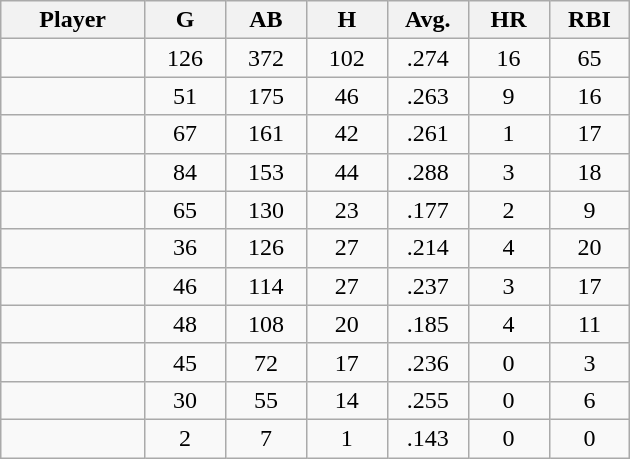<table class="wikitable sortable">
<tr>
<th bgcolor="#DDDDFF" width="16%">Player</th>
<th bgcolor="#DDDDFF" width="9%">G</th>
<th bgcolor="#DDDDFF" width="9%">AB</th>
<th bgcolor="#DDDDFF" width="9%">H</th>
<th bgcolor="#DDDDFF" width="9%">Avg.</th>
<th bgcolor="#DDDDFF" width="9%">HR</th>
<th bgcolor="#DDDDFF" width="9%">RBI</th>
</tr>
<tr align="center">
<td></td>
<td>126</td>
<td>372</td>
<td>102</td>
<td>.274</td>
<td>16</td>
<td>65</td>
</tr>
<tr align="center">
<td></td>
<td>51</td>
<td>175</td>
<td>46</td>
<td>.263</td>
<td>9</td>
<td>16</td>
</tr>
<tr align="center">
<td></td>
<td>67</td>
<td>161</td>
<td>42</td>
<td>.261</td>
<td>1</td>
<td>17</td>
</tr>
<tr align="center">
<td></td>
<td>84</td>
<td>153</td>
<td>44</td>
<td>.288</td>
<td>3</td>
<td>18</td>
</tr>
<tr align="center">
<td></td>
<td>65</td>
<td>130</td>
<td>23</td>
<td>.177</td>
<td>2</td>
<td>9</td>
</tr>
<tr align="center">
<td></td>
<td>36</td>
<td>126</td>
<td>27</td>
<td>.214</td>
<td>4</td>
<td>20</td>
</tr>
<tr align="center">
<td></td>
<td>46</td>
<td>114</td>
<td>27</td>
<td>.237</td>
<td>3</td>
<td>17</td>
</tr>
<tr align="center">
<td></td>
<td>48</td>
<td>108</td>
<td>20</td>
<td>.185</td>
<td>4</td>
<td>11</td>
</tr>
<tr align="center">
<td></td>
<td>45</td>
<td>72</td>
<td>17</td>
<td>.236</td>
<td>0</td>
<td>3</td>
</tr>
<tr align="center">
<td></td>
<td>30</td>
<td>55</td>
<td>14</td>
<td>.255</td>
<td>0</td>
<td>6</td>
</tr>
<tr align="center">
<td></td>
<td>2</td>
<td>7</td>
<td>1</td>
<td>.143</td>
<td>0</td>
<td>0</td>
</tr>
</table>
